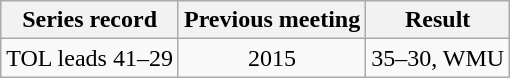<table class="wikitable">
<tr align="center">
<th>Series record</th>
<th>Previous meeting</th>
<th>Result</th>
</tr>
<tr align="center">
<td>TOL leads 41–29</td>
<td>2015</td>
<td>35–30, WMU</td>
</tr>
</table>
